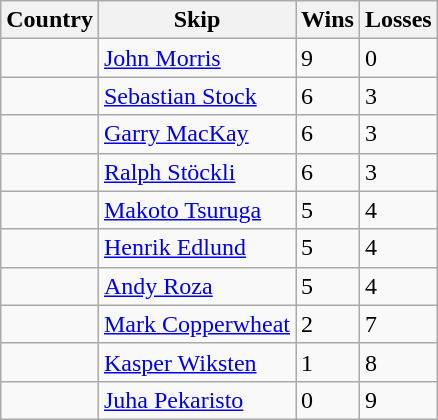<table class="wikitable">
<tr>
<th>Country</th>
<th>Skip</th>
<th>Wins</th>
<th>Losses</th>
</tr>
<tr>
<td></td>
<td><a href='#'>John Morris</a></td>
<td>9</td>
<td>0</td>
</tr>
<tr>
<td></td>
<td><a href='#'>Sebastian Stock</a></td>
<td>6</td>
<td>3</td>
</tr>
<tr>
<td></td>
<td><a href='#'>Garry MacKay</a></td>
<td>6</td>
<td>3</td>
</tr>
<tr>
<td></td>
<td><a href='#'>Ralph Stöckli</a></td>
<td>6</td>
<td>3</td>
</tr>
<tr>
<td></td>
<td><a href='#'>Makoto Tsuruga</a></td>
<td>5</td>
<td>4</td>
</tr>
<tr>
<td></td>
<td><a href='#'>Henrik Edlund</a></td>
<td>5</td>
<td>4</td>
</tr>
<tr>
<td></td>
<td><a href='#'>Andy Roza</a></td>
<td>5</td>
<td>4</td>
</tr>
<tr>
<td></td>
<td><a href='#'>Mark Copperwheat</a></td>
<td>2</td>
<td>7</td>
</tr>
<tr>
<td></td>
<td><a href='#'>Kasper Wiksten</a></td>
<td>1</td>
<td>8</td>
</tr>
<tr>
<td></td>
<td><a href='#'>Juha Pekaristo</a></td>
<td>0</td>
<td>9</td>
</tr>
</table>
